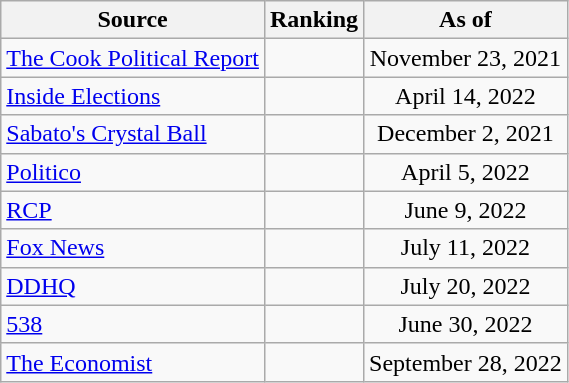<table class="wikitable" style="text-align:center">
<tr>
<th>Source</th>
<th>Ranking</th>
<th>As of</th>
</tr>
<tr>
<td align=left><a href='#'>The Cook Political Report</a></td>
<td></td>
<td>November 23, 2021</td>
</tr>
<tr>
<td align=left><a href='#'>Inside Elections</a></td>
<td></td>
<td>April 14, 2022</td>
</tr>
<tr>
<td align=left><a href='#'>Sabato's Crystal Ball</a></td>
<td></td>
<td>December 2, 2021</td>
</tr>
<tr>
<td style="text-align:left;"><a href='#'>Politico</a></td>
<td></td>
<td>April 5, 2022</td>
</tr>
<tr>
<td style="text-align:left;"><a href='#'>RCP</a></td>
<td></td>
<td>June 9, 2022</td>
</tr>
<tr>
<td align=left><a href='#'>Fox News</a></td>
<td></td>
<td>July 11, 2022</td>
</tr>
<tr>
<td style="text-align:left;"><a href='#'>DDHQ</a></td>
<td></td>
<td>July 20, 2022</td>
</tr>
<tr>
<td style="text-align:left;"><a href='#'>538</a></td>
<td></td>
<td>June 30, 2022</td>
</tr>
<tr>
<td align="left"><a href='#'>The Economist</a></td>
<td></td>
<td>September 28, 2022</td>
</tr>
</table>
